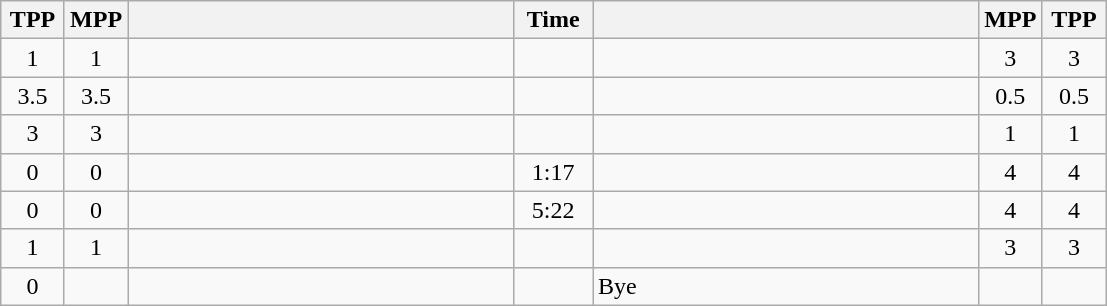<table class="wikitable" style="text-align: center;" |>
<tr>
<th width="35">TPP</th>
<th width="35">MPP</th>
<th width="250"></th>
<th width="45">Time</th>
<th width="250"></th>
<th width="35">MPP</th>
<th width="35">TPP</th>
</tr>
<tr>
<td>1</td>
<td>1</td>
<td style="text-align:left;"><strong></strong></td>
<td></td>
<td style="text-align:left;"></td>
<td>3</td>
<td>3</td>
</tr>
<tr>
<td>3.5</td>
<td>3.5</td>
<td style="text-align:left;"></td>
<td></td>
<td style="text-align:left;"><strong></strong></td>
<td>0.5</td>
<td>0.5</td>
</tr>
<tr>
<td>3</td>
<td>3</td>
<td style="text-align:left;"></td>
<td></td>
<td style="text-align:left;"><strong></strong></td>
<td>1</td>
<td>1</td>
</tr>
<tr>
<td>0</td>
<td>0</td>
<td style="text-align:left;"><strong></strong></td>
<td>1:17</td>
<td style="text-align:left;"></td>
<td>4</td>
<td>4</td>
</tr>
<tr>
<td>0</td>
<td>0</td>
<td style="text-align:left;"><strong></strong></td>
<td>5:22</td>
<td style="text-align:left;"></td>
<td>4</td>
<td>4</td>
</tr>
<tr>
<td>1</td>
<td>1</td>
<td style="text-align:left;"><strong></strong></td>
<td></td>
<td style="text-align:left;"></td>
<td>3</td>
<td>3</td>
</tr>
<tr>
<td>0</td>
<td></td>
<td style="text-align:left;"><strong></strong></td>
<td></td>
<td style="text-align:left;">Bye</td>
<td></td>
<td></td>
</tr>
</table>
